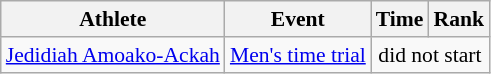<table class="wikitable" style="font-size:90%;">
<tr>
<th>Athlete</th>
<th>Event</th>
<th>Time</th>
<th>Rank</th>
</tr>
<tr align=center>
<td align=left><a href='#'>Jedidiah Amoako-Ackah</a></td>
<td align=left><a href='#'>Men's time trial</a></td>
<td colspan=2>did not start</td>
</tr>
</table>
